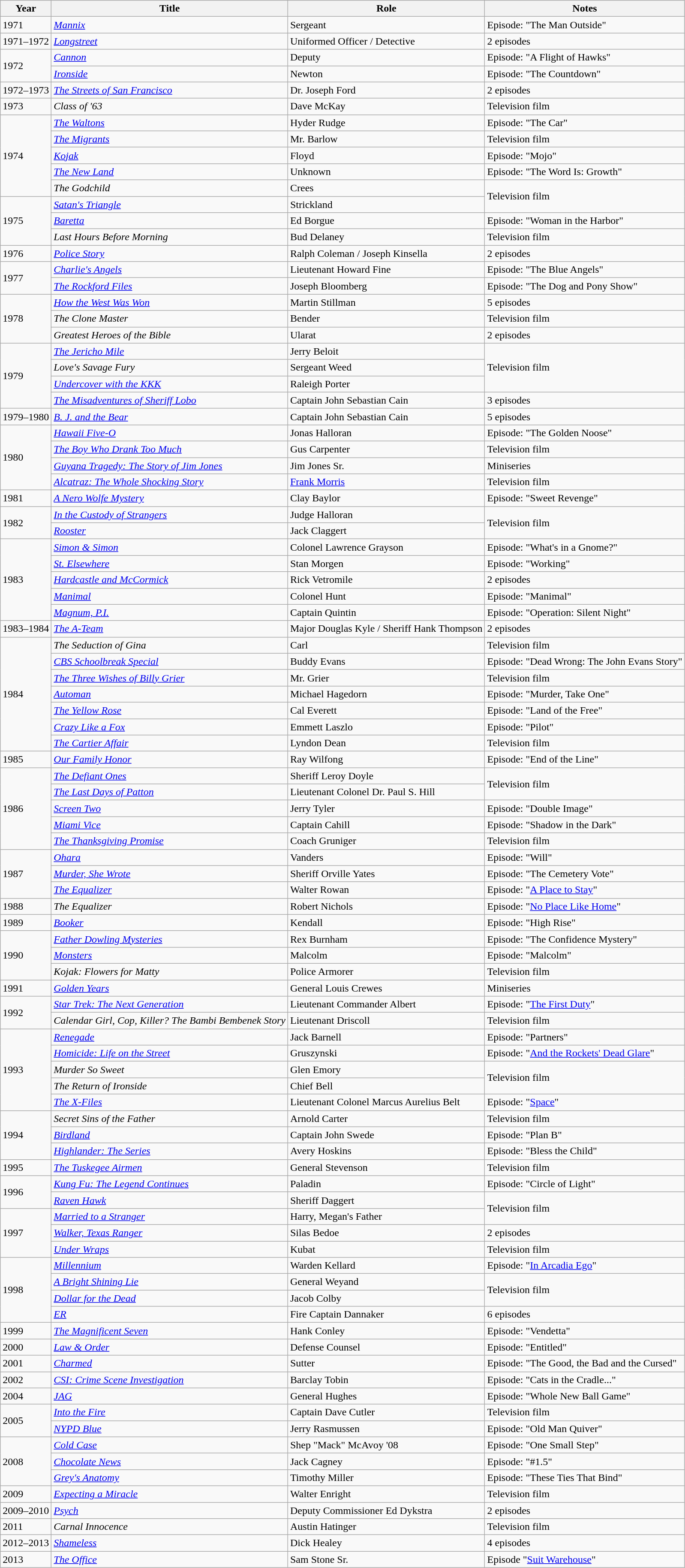<table class="wikitable sortable">
<tr>
<th>Year</th>
<th>Title</th>
<th>Role</th>
<th class="unsortable">Notes</th>
</tr>
<tr>
<td>1971</td>
<td><em><a href='#'>Mannix</a></em></td>
<td>Sergeant</td>
<td>Episode: "The Man Outside"</td>
</tr>
<tr>
<td>1971–1972</td>
<td><em><a href='#'>Longstreet</a></em></td>
<td>Uniformed Officer / Detective</td>
<td>2 episodes</td>
</tr>
<tr>
<td rowspan="2">1972</td>
<td><em><a href='#'>Cannon</a></em></td>
<td>Deputy</td>
<td>Episode: "A Flight of Hawks"</td>
</tr>
<tr>
<td><em><a href='#'>Ironside</a></em></td>
<td>Newton</td>
<td>Episode: "The Countdown"</td>
</tr>
<tr>
<td>1972–1973</td>
<td><em><a href='#'>The Streets of San Francisco</a></em></td>
<td>Dr. Joseph Ford</td>
<td>2 episodes</td>
</tr>
<tr>
<td>1973</td>
<td><em>Class of '63</em></td>
<td>Dave McKay</td>
<td>Television film</td>
</tr>
<tr>
<td rowspan="5">1974</td>
<td><em><a href='#'>The Waltons</a></em></td>
<td>Hyder Rudge</td>
<td>Episode: "The Car"</td>
</tr>
<tr>
<td><em><a href='#'>The Migrants</a></em></td>
<td>Mr. Barlow</td>
<td>Television film</td>
</tr>
<tr>
<td><em><a href='#'>Kojak</a></em></td>
<td>Floyd</td>
<td>Episode: "Mojo"</td>
</tr>
<tr>
<td><em><a href='#'>The New Land</a></em></td>
<td>Unknown</td>
<td>Episode: "The Word Is: Growth"</td>
</tr>
<tr>
<td><em>The Godchild</em></td>
<td>Crees</td>
<td rowspan="2">Television film</td>
</tr>
<tr>
<td rowspan="3">1975</td>
<td><em><a href='#'>Satan's Triangle</a></em></td>
<td>Strickland</td>
</tr>
<tr>
<td><em><a href='#'>Baretta</a></em></td>
<td>Ed Borgue</td>
<td>Episode: "Woman in the Harbor"</td>
</tr>
<tr>
<td><em>Last Hours Before Morning</em></td>
<td>Bud Delaney</td>
<td>Television film</td>
</tr>
<tr>
<td>1976</td>
<td><em><a href='#'>Police Story</a></em></td>
<td>Ralph Coleman / Joseph Kinsella</td>
<td>2 episodes</td>
</tr>
<tr>
<td rowspan="2">1977</td>
<td><em><a href='#'>Charlie's Angels</a></em></td>
<td>Lieutenant Howard Fine</td>
<td>Episode: "The Blue Angels"</td>
</tr>
<tr>
<td><em><a href='#'>The Rockford Files</a></em></td>
<td>Joseph Bloomberg</td>
<td>Episode: "The Dog and Pony Show"</td>
</tr>
<tr>
<td rowspan="3">1978</td>
<td><em><a href='#'>How the West Was Won</a></em></td>
<td>Martin Stillman</td>
<td>5 episodes</td>
</tr>
<tr>
<td><em>The Clone Master</em></td>
<td>Bender</td>
<td>Television film</td>
</tr>
<tr>
<td><em>Greatest Heroes of the Bible</em></td>
<td>Ularat</td>
<td>2 episodes</td>
</tr>
<tr>
<td rowspan="4">1979</td>
<td><em><a href='#'>The Jericho Mile</a></em></td>
<td>Jerry Beloit</td>
<td rowspan="3">Television film</td>
</tr>
<tr>
<td><em>Love's Savage Fury</em></td>
<td>Sergeant Weed</td>
</tr>
<tr>
<td><em><a href='#'>Undercover with the KKK</a></em></td>
<td>Raleigh Porter</td>
</tr>
<tr>
<td><em><a href='#'>The Misadventures of Sheriff Lobo</a></em></td>
<td>Captain John Sebastian Cain</td>
<td>3 episodes</td>
</tr>
<tr>
<td>1979–1980</td>
<td><em><a href='#'>B. J. and the Bear</a></em></td>
<td>Captain John Sebastian Cain</td>
<td>5 episodes</td>
</tr>
<tr>
<td rowspan="4">1980</td>
<td><em><a href='#'>Hawaii Five-O</a></em></td>
<td>Jonas Halloran</td>
<td>Episode: "The Golden Noose"</td>
</tr>
<tr>
<td><em><a href='#'>The Boy Who Drank Too Much</a></em></td>
<td>Gus Carpenter</td>
<td>Television film</td>
</tr>
<tr>
<td><em><a href='#'>Guyana Tragedy: The Story of Jim Jones</a></em></td>
<td>Jim Jones Sr.</td>
<td>Miniseries</td>
</tr>
<tr>
<td><em><a href='#'>Alcatraz: The Whole Shocking Story</a></em></td>
<td><a href='#'>Frank Morris</a></td>
<td>Television film</td>
</tr>
<tr>
<td>1981</td>
<td><em><a href='#'>A Nero Wolfe Mystery</a></em></td>
<td>Clay Baylor</td>
<td>Episode: "Sweet Revenge"</td>
</tr>
<tr>
<td rowspan="2">1982</td>
<td><em><a href='#'>In the Custody of Strangers</a></em></td>
<td>Judge Halloran</td>
<td rowspan="2">Television film</td>
</tr>
<tr>
<td><em><a href='#'>Rooster</a></em></td>
<td>Jack Claggert</td>
</tr>
<tr>
<td rowspan="5">1983</td>
<td><em><a href='#'>Simon & Simon</a></em></td>
<td>Colonel Lawrence Grayson</td>
<td>Episode: "What's in a Gnome?"</td>
</tr>
<tr>
<td><em><a href='#'>St. Elsewhere</a></em></td>
<td>Stan Morgen</td>
<td>Episode: "Working"</td>
</tr>
<tr>
<td><em><a href='#'>Hardcastle and McCormick</a></em></td>
<td>Rick Vetromile</td>
<td>2 episodes</td>
</tr>
<tr>
<td><em><a href='#'>Manimal</a></em></td>
<td>Colonel Hunt</td>
<td>Episode: "Manimal"</td>
</tr>
<tr>
<td><em><a href='#'>Magnum, P.I.</a></em></td>
<td>Captain Quintin</td>
<td>Episode: "Operation: Silent Night"</td>
</tr>
<tr>
<td>1983–1984</td>
<td><em><a href='#'>The A-Team</a></em></td>
<td>Major Douglas Kyle / Sheriff Hank Thompson</td>
<td>2 episodes</td>
</tr>
<tr>
<td rowspan="7">1984</td>
<td><em>The Seduction of Gina</em></td>
<td>Carl</td>
<td>Television film</td>
</tr>
<tr>
<td><em><a href='#'>CBS Schoolbreak Special</a></em></td>
<td>Buddy Evans</td>
<td>Episode: "Dead Wrong: The John Evans Story"</td>
</tr>
<tr>
<td><em><a href='#'>The Three Wishes of Billy Grier</a></em></td>
<td>Mr. Grier</td>
<td>Television film</td>
</tr>
<tr>
<td><em><a href='#'>Automan</a></em></td>
<td>Michael Hagedorn</td>
<td>Episode: "Murder, Take One"</td>
</tr>
<tr>
<td><em><a href='#'>The Yellow Rose</a></em></td>
<td>Cal Everett</td>
<td>Episode: "Land of the Free"</td>
</tr>
<tr>
<td><em><a href='#'>Crazy Like a Fox</a></em></td>
<td>Emmett Laszlo</td>
<td>Episode: "Pilot"</td>
</tr>
<tr>
<td><em><a href='#'>The Cartier Affair</a></em></td>
<td>Lyndon Dean</td>
<td>Television film</td>
</tr>
<tr>
<td>1985</td>
<td><em><a href='#'>Our Family Honor</a></em></td>
<td>Ray Wilfong</td>
<td>Episode: "End of the Line"</td>
</tr>
<tr>
<td rowspan="5">1986</td>
<td><em><a href='#'>The Defiant Ones</a></em></td>
<td>Sheriff Leroy Doyle</td>
<td rowspan="2">Television film</td>
</tr>
<tr>
<td><em><a href='#'>The Last Days of Patton</a></em></td>
<td>Lieutenant Colonel Dr. Paul S. Hill</td>
</tr>
<tr>
<td><em><a href='#'>Screen Two</a></em></td>
<td>Jerry Tyler</td>
<td>Episode: "Double Image"</td>
</tr>
<tr>
<td><em><a href='#'>Miami Vice</a></em></td>
<td>Captain Cahill</td>
<td>Episode: "Shadow in the Dark"</td>
</tr>
<tr>
<td><em><a href='#'>The Thanksgiving Promise</a></em></td>
<td>Coach Gruniger</td>
<td>Television film</td>
</tr>
<tr>
<td rowspan="3">1987</td>
<td><em><a href='#'>Ohara</a></em></td>
<td>Vanders</td>
<td>Episode: "Will"</td>
</tr>
<tr>
<td><em><a href='#'>Murder, She Wrote</a></em></td>
<td>Sheriff Orville Yates</td>
<td>Episode: "The Cemetery Vote"</td>
</tr>
<tr>
<td><em><a href='#'>The Equalizer</a></em></td>
<td>Walter Rowan</td>
<td>Episode: "<a href='#'>A Place to Stay</a>"</td>
</tr>
<tr>
<td>1988</td>
<td><em>The Equalizer</em></td>
<td>Robert Nichols</td>
<td>Episode: "<a href='#'>No Place Like Home</a>"</td>
</tr>
<tr>
<td>1989</td>
<td><em><a href='#'>Booker</a></em></td>
<td>Kendall</td>
<td>Episode: "High Rise"</td>
</tr>
<tr>
<td rowspan="3">1990</td>
<td><em><a href='#'>Father Dowling Mysteries</a></em></td>
<td>Rex Burnham</td>
<td>Episode: "The Confidence Mystery"</td>
</tr>
<tr>
<td><em><a href='#'>Monsters</a></em></td>
<td>Malcolm</td>
<td>Episode: "Malcolm"</td>
</tr>
<tr>
<td><em>Kojak: Flowers for Matty</em></td>
<td>Police Armorer</td>
<td>Television film</td>
</tr>
<tr>
<td>1991</td>
<td><em><a href='#'>Golden Years</a></em></td>
<td>General Louis Crewes</td>
<td>Miniseries</td>
</tr>
<tr>
<td rowspan="2">1992</td>
<td><em><a href='#'>Star Trek: The Next Generation</a></em></td>
<td>Lieutenant Commander Albert</td>
<td>Episode: "<a href='#'>The First Duty</a>"</td>
</tr>
<tr>
<td><em>Calendar Girl, Cop, Killer? The Bambi Bembenek Story</em></td>
<td>Lieutenant Driscoll</td>
<td>Television film</td>
</tr>
<tr>
<td rowspan="5">1993</td>
<td><em><a href='#'>Renegade</a></em></td>
<td>Jack Barnell</td>
<td>Episode: "Partners"</td>
</tr>
<tr>
<td><em><a href='#'>Homicide: Life on the Street</a></em></td>
<td>Gruszynski</td>
<td>Episode: "<a href='#'>And the Rockets' Dead Glare</a>"</td>
</tr>
<tr>
<td><em>Murder So Sweet</em></td>
<td>Glen Emory</td>
<td rowspan="2">Television film</td>
</tr>
<tr>
<td><em>The Return of Ironside</em></td>
<td>Chief Bell</td>
</tr>
<tr>
<td><em><a href='#'>The X-Files</a></em></td>
<td>Lieutenant Colonel Marcus Aurelius Belt</td>
<td>Episode: "<a href='#'>Space</a>"</td>
</tr>
<tr>
<td rowspan="3">1994</td>
<td><em>Secret Sins of the Father</em></td>
<td>Arnold Carter</td>
<td>Television film</td>
</tr>
<tr>
<td><em><a href='#'>Birdland</a></em></td>
<td>Captain John Swede</td>
<td>Episode: "Plan B"</td>
</tr>
<tr>
<td><em><a href='#'>Highlander: The Series</a></em></td>
<td>Avery Hoskins</td>
<td>Episode: "Bless the Child"</td>
</tr>
<tr>
<td>1995</td>
<td><em><a href='#'>The Tuskegee Airmen</a></em></td>
<td>General Stevenson</td>
<td>Television film</td>
</tr>
<tr>
<td rowspan="2">1996</td>
<td><em><a href='#'>Kung Fu: The Legend Continues</a></em></td>
<td>Paladin</td>
<td>Episode: "Circle of Light"</td>
</tr>
<tr>
<td><em><a href='#'>Raven Hawk</a></em></td>
<td>Sheriff Daggert</td>
<td rowspan="2">Television film</td>
</tr>
<tr>
<td rowspan="3">1997</td>
<td><em><a href='#'>Married to a Stranger</a></em></td>
<td>Harry, Megan's Father</td>
</tr>
<tr>
<td><em><a href='#'>Walker, Texas Ranger</a></em></td>
<td>Silas Bedoe</td>
<td>2 episodes</td>
</tr>
<tr>
<td><em><a href='#'>Under Wraps</a></em></td>
<td>Kubat</td>
<td>Television film</td>
</tr>
<tr>
<td rowspan="4">1998</td>
<td><em><a href='#'>Millennium</a></em></td>
<td>Warden Kellard</td>
<td>Episode: "<a href='#'>In Arcadia Ego</a>"</td>
</tr>
<tr>
<td><em><a href='#'>A Bright Shining Lie</a></em></td>
<td>General Weyand</td>
<td rowspan="2">Television film</td>
</tr>
<tr>
<td><em><a href='#'>Dollar for the Dead</a></em></td>
<td>Jacob Colby</td>
</tr>
<tr>
<td><em><a href='#'>ER</a></em></td>
<td>Fire Captain Dannaker</td>
<td>6 episodes</td>
</tr>
<tr>
<td>1999</td>
<td><em><a href='#'>The Magnificent Seven</a></em></td>
<td>Hank Conley</td>
<td>Episode: "Vendetta"</td>
</tr>
<tr>
<td>2000</td>
<td><em><a href='#'>Law & Order</a></em></td>
<td>Defense Counsel</td>
<td>Episode: "Entitled"</td>
</tr>
<tr>
<td>2001</td>
<td><em><a href='#'>Charmed</a></em></td>
<td>Sutter</td>
<td>Episode: "The Good, the Bad and the Cursed"</td>
</tr>
<tr>
<td>2002</td>
<td><em><a href='#'>CSI: Crime Scene Investigation</a></em></td>
<td>Barclay Tobin</td>
<td>Episode: "Cats in the Cradle..."</td>
</tr>
<tr>
<td>2004</td>
<td><em><a href='#'>JAG</a></em></td>
<td>General Hughes</td>
<td>Episode: "Whole New Ball Game"</td>
</tr>
<tr>
<td rowspan="2">2005</td>
<td><em><a href='#'>Into the Fire</a></em></td>
<td>Captain Dave Cutler</td>
<td>Television film</td>
</tr>
<tr>
<td><em><a href='#'>NYPD Blue</a></em></td>
<td>Jerry Rasmussen</td>
<td>Episode: "Old Man Quiver"</td>
</tr>
<tr>
<td rowspan="3">2008</td>
<td><em><a href='#'>Cold Case</a></em></td>
<td>Shep "Mack" McAvoy '08</td>
<td>Episode: "One Small Step"</td>
</tr>
<tr>
<td><em><a href='#'>Chocolate News</a></em></td>
<td>Jack Cagney</td>
<td>Episode: "#1.5"</td>
</tr>
<tr>
<td><em><a href='#'>Grey's Anatomy</a></em></td>
<td>Timothy Miller</td>
<td>Episode: "These Ties That Bind"</td>
</tr>
<tr>
<td>2009</td>
<td><em><a href='#'>Expecting a Miracle</a></em></td>
<td>Walter Enright</td>
<td>Television film</td>
</tr>
<tr>
<td>2009–2010</td>
<td><em><a href='#'>Psych</a></em></td>
<td>Deputy Commissioner Ed Dykstra</td>
<td>2 episodes</td>
</tr>
<tr>
<td>2011</td>
<td><em>Carnal Innocence</em></td>
<td>Austin Hatinger</td>
<td>Television film</td>
</tr>
<tr>
<td>2012–2013</td>
<td><em><a href='#'>Shameless</a></em></td>
<td>Dick Healey</td>
<td>4 episodes</td>
</tr>
<tr>
<td>2013</td>
<td><em><a href='#'>The Office</a></em></td>
<td>Sam Stone Sr.</td>
<td>Episode "<a href='#'>Suit Warehouse</a>"</td>
</tr>
</table>
